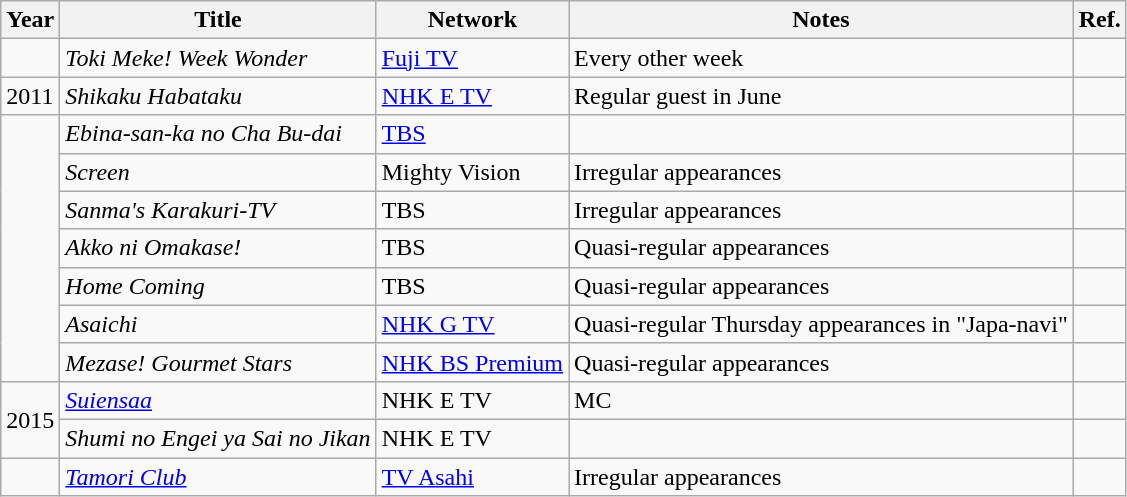<table class="wikitable">
<tr>
<th>Year</th>
<th>Title</th>
<th>Network</th>
<th>Notes</th>
<th>Ref.</th>
</tr>
<tr>
<td></td>
<td><em>Toki Meke! Week Wonder</em></td>
<td><a href='#'>Fuji TV</a></td>
<td>Every other week</td>
<td></td>
</tr>
<tr>
<td>2011</td>
<td><em>Shikaku Habataku</em></td>
<td><a href='#'>NHK E TV</a></td>
<td>Regular guest in June</td>
<td></td>
</tr>
<tr>
<td rowspan="7"></td>
<td><em>Ebina-san-ka no Cha Bu-dai</em></td>
<td><a href='#'>TBS</a></td>
<td></td>
<td></td>
</tr>
<tr>
<td><em>Screen</em></td>
<td>Mighty Vision</td>
<td>Irregular appearances</td>
<td></td>
</tr>
<tr>
<td><em>Sanma's Karakuri-TV</em></td>
<td>TBS</td>
<td>Irregular appearances</td>
<td></td>
</tr>
<tr>
<td><em>Akko ni Omakase!</em></td>
<td>TBS</td>
<td>Quasi-regular appearances</td>
<td></td>
</tr>
<tr>
<td><em>Home Coming</em></td>
<td>TBS</td>
<td>Quasi-regular appearances</td>
<td></td>
</tr>
<tr>
<td><em>Asaichi</em></td>
<td><a href='#'>NHK G TV</a></td>
<td>Quasi-regular Thursday appearances in "Japa-navi"</td>
<td></td>
</tr>
<tr>
<td><em>Mezase! Gourmet Stars</em></td>
<td><a href='#'>NHK BS Premium</a></td>
<td>Quasi-regular appearances</td>
<td></td>
</tr>
<tr>
<td rowspan="2">2015</td>
<td><em><a href='#'>Suiensaa</a></em></td>
<td>NHK E TV</td>
<td>MC</td>
<td></td>
</tr>
<tr>
<td><em>Shumi no Engei ya Sai no Jikan</em></td>
<td>NHK E TV</td>
<td></td>
<td></td>
</tr>
<tr>
<td></td>
<td><em><a href='#'>Tamori Club</a></em></td>
<td><a href='#'>TV Asahi</a></td>
<td>Irregular appearances</td>
<td></td>
</tr>
</table>
